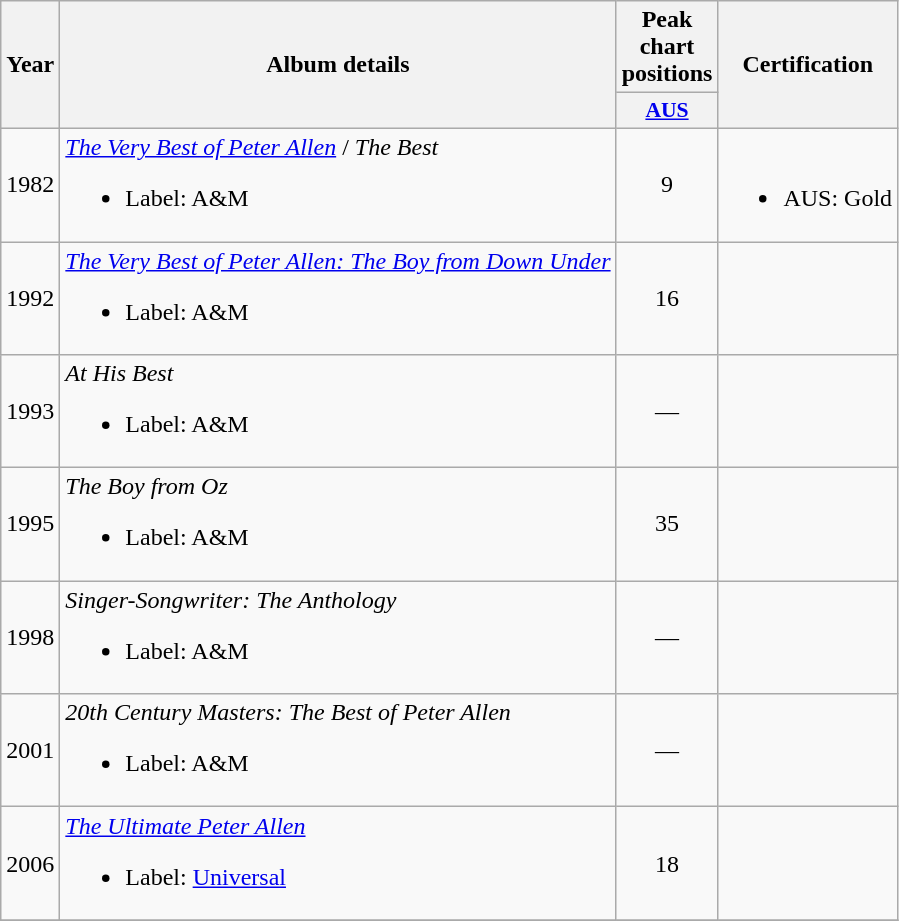<table class="wikitable" style="text-align:center;">
<tr>
<th rowspan="2">Year</th>
<th rowspan="2">Album details</th>
<th colspan="1">Peak chart positions</th>
<th rowspan="2">Certification</th>
</tr>
<tr>
<th scope="col" style="width:2em;font-size:90%;"><a href='#'>AUS</a><br></th>
</tr>
<tr>
<td>1982</td>
<td align="left"><em><a href='#'>The Very Best of Peter Allen</a></em> / <em>The Best</em><br><ul><li>Label: A&M</li></ul></td>
<td>9</td>
<td><br><ul><li>AUS: Gold</li></ul></td>
</tr>
<tr>
<td>1992</td>
<td align="left"><em><a href='#'>The Very Best of Peter Allen: The Boy from Down Under</a></em><br><ul><li>Label: A&M</li></ul></td>
<td>16</td>
<td></td>
</tr>
<tr>
<td>1993</td>
<td align="left"><em>At His Best</em><br><ul><li>Label: A&M</li></ul></td>
<td>—</td>
<td></td>
</tr>
<tr>
<td>1995</td>
<td align="left"><em>The Boy from Oz</em><br><ul><li>Label: A&M</li></ul></td>
<td>35</td>
<td></td>
</tr>
<tr>
<td>1998</td>
<td align="left"><em>Singer-Songwriter: The Anthology</em><br><ul><li>Label: A&M</li></ul></td>
<td>—</td>
<td></td>
</tr>
<tr>
<td>2001</td>
<td align="left"><em>20th Century Masters: The Best of Peter Allen</em><br><ul><li>Label: A&M</li></ul></td>
<td>—</td>
<td></td>
</tr>
<tr>
<td>2006</td>
<td align="left"><em><a href='#'>The Ultimate Peter Allen</a></em><br><ul><li>Label: <a href='#'>Universal</a></li></ul></td>
<td>18</td>
<td></td>
</tr>
<tr>
</tr>
</table>
